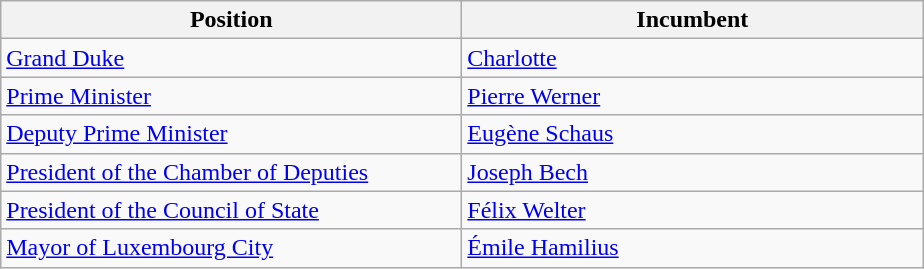<table class="wikitable">
<tr>
<th width="300">Position</th>
<th width="300">Incumbent</th>
</tr>
<tr>
<td><a href='#'>Grand Duke</a></td>
<td><a href='#'>Charlotte</a></td>
</tr>
<tr>
<td><a href='#'>Prime Minister</a></td>
<td><a href='#'>Pierre Werner</a></td>
</tr>
<tr>
<td><a href='#'>Deputy Prime Minister</a></td>
<td><a href='#'>Eugène Schaus</a></td>
</tr>
<tr>
<td><a href='#'>President of the Chamber of Deputies</a></td>
<td><a href='#'>Joseph Bech</a></td>
</tr>
<tr>
<td><a href='#'>President of the Council of State</a></td>
<td><a href='#'>Félix Welter</a></td>
</tr>
<tr>
<td><a href='#'>Mayor of Luxembourg City</a></td>
<td><a href='#'>Émile Hamilius</a></td>
</tr>
</table>
